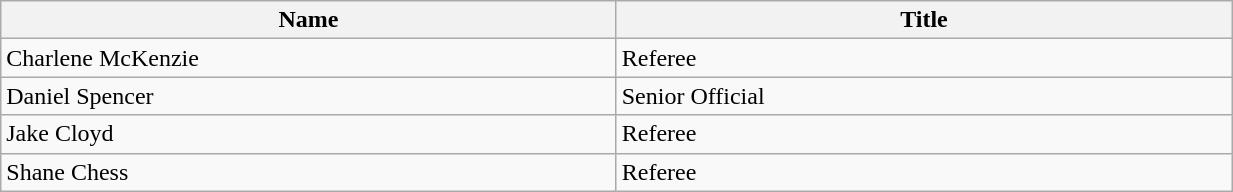<table class="wikitable sortable" align="left center" style="width:65%;">
<tr>
<th style="width:15%;">Name</th>
<th style="width:15%;">Title</th>
</tr>
<tr>
<td>Charlene McKenzie</td>
<td>Referee</td>
</tr>
<tr>
<td>Daniel Spencer</td>
<td>Senior Official</td>
</tr>
<tr>
<td>Jake Cloyd</td>
<td>Referee</td>
</tr>
<tr>
<td>Shane Chess</td>
<td>Referee</td>
</tr>
</table>
